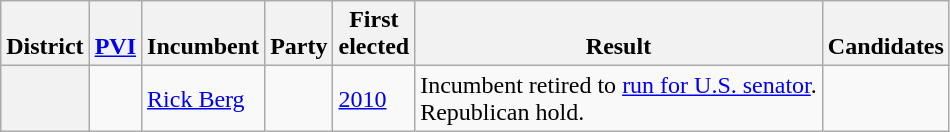<table class=wikitable>
<tr valign=bottom>
<th>District</th>
<th><a href='#'>PVI</a></th>
<th>Incumbent</th>
<th>Party</th>
<th>First<br>elected</th>
<th>Result</th>
<th>Candidates</th>
</tr>
<tr>
<th></th>
<td></td>
<td><a href='#'>Rick Berg</a></td>
<td></td>
<td><a href='#'>2010</a></td>
<td>Incumbent retired to <a href='#'>run for U.S. senator</a>.<br>Republican hold.</td>
<td nowrap></td>
</tr>
</table>
